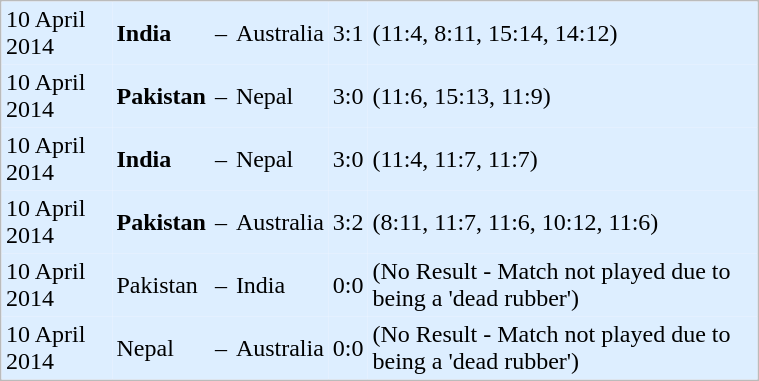<table style="background:#; border:1px #bbb solid;" cellpadding="3" cellspacing="0" width="40%">
<tr style="background:#DDEEFF;">
<td>10 April 2014</td>
<td><strong>India</strong></td>
<td>–</td>
<td>Australia</td>
<td>3:1</td>
<td>(11:4, 8:11, 15:14, 14:12)</td>
</tr>
<tr style="background:#DDEEFF;">
<td>10 April 2014</td>
<td><strong>Pakistan</strong></td>
<td>–</td>
<td>Nepal</td>
<td>3:0</td>
<td>(11:6, 15:13, 11:9)</td>
</tr>
<tr style="background:#DDEEFF;">
<td>10 April 2014</td>
<td><strong>India</strong></td>
<td>–</td>
<td>Nepal</td>
<td>3:0</td>
<td>(11:4, 11:7, 11:7)</td>
</tr>
<tr style="background:#DDEEFF;">
<td>10 April 2014</td>
<td><strong>Pakistan</strong></td>
<td>–</td>
<td>Australia</td>
<td>3:2</td>
<td>(8:11, 11:7, 11:6, 10:12, 11:6)</td>
</tr>
<tr style="background:#DDEEFF;">
<td>10 April 2014</td>
<td>Pakistan</td>
<td>–</td>
<td>India</td>
<td>0:0</td>
<td>(No Result - Match not played due to being a 'dead rubber')</td>
</tr>
<tr style="background:#DDEEFF;">
<td>10 April 2014</td>
<td>Nepal</td>
<td>–</td>
<td>Australia</td>
<td>0:0</td>
<td>(No Result - Match not played due to being a 'dead rubber')</td>
</tr>
</table>
